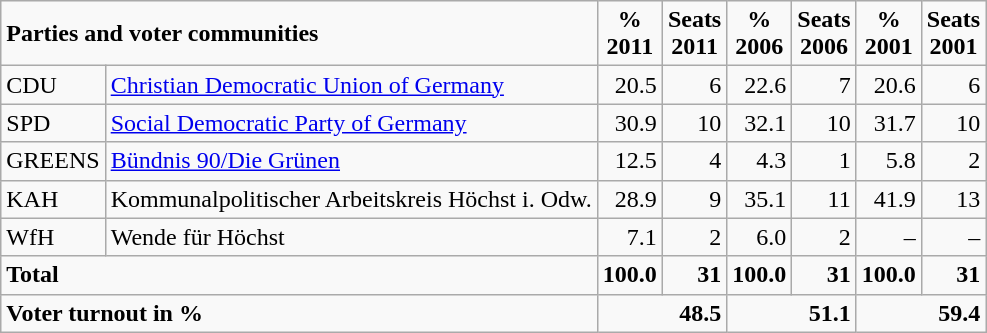<table class="wikitable">
<tr -- class="hintergrundfarbe5">
<td colspan="2"><strong>Parties and voter communities</strong></td>
<td align="center"><strong>%<br>2011</strong></td>
<td align="center"><strong>Seats<br>2011</strong></td>
<td align="center"><strong>%<br>2006</strong></td>
<td align="center"><strong>Seats<br>2006</strong></td>
<td align="center"><strong>%<br>2001</strong></td>
<td align="center"><strong>Seats<br>2001</strong></td>
</tr>
<tr --->
<td>CDU</td>
<td><a href='#'>Christian Democratic Union of Germany</a></td>
<td align="right">20.5</td>
<td align="right">6</td>
<td align="right">22.6</td>
<td align="right">7</td>
<td align="right">20.6</td>
<td align="right">6</td>
</tr>
<tr --->
<td>SPD</td>
<td><a href='#'>Social Democratic Party of Germany</a></td>
<td align="right">30.9</td>
<td align="right">10</td>
<td align="right">32.1</td>
<td align="right">10</td>
<td align="right">31.7</td>
<td align="right">10</td>
</tr>
<tr --->
<td>GREENS</td>
<td><a href='#'>Bündnis 90/Die Grünen</a></td>
<td align="right">12.5</td>
<td align="right">4</td>
<td align="right">4.3</td>
<td align="right">1</td>
<td align="right">5.8</td>
<td align="right">2</td>
</tr>
<tr --->
<td>KAH</td>
<td>Kommunalpolitischer Arbeitskreis Höchst i. Odw.</td>
<td align="right">28.9</td>
<td align="right">9</td>
<td align="right">35.1</td>
<td align="right">11</td>
<td align="right">41.9</td>
<td align="right">13</td>
</tr>
<tr --->
<td>WfH</td>
<td>Wende für Höchst</td>
<td align="right">7.1</td>
<td align="right">2</td>
<td align="right">6.0</td>
<td align="right">2</td>
<td align="right">–</td>
<td align="right">–</td>
</tr>
<tr --- class="hintergrundfarbe5">
<td colspan="2"><strong>Total</strong></td>
<td align="right"><strong>100.0</strong></td>
<td align="right"><strong>31</strong></td>
<td align="right"><strong>100.0</strong></td>
<td align="right"><strong>31</strong></td>
<td align="right"><strong>100.0</strong></td>
<td align="right"><strong>31</strong></td>
</tr>
<tr --- class="hintergrundfarbe5">
<td colspan="2"><strong>Voter turnout in %</strong></td>
<td colspan="2" align="right"><strong>48.5</strong></td>
<td colspan="2" align="right"><strong>51.1</strong></td>
<td colspan="2" align="right"><strong>59.4</strong></td>
</tr>
</table>
